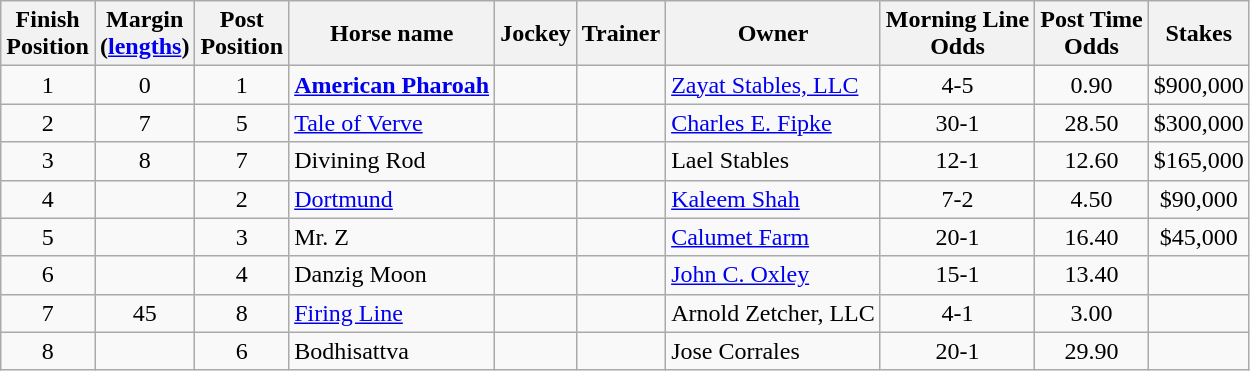<table class="wikitable sortable">
<tr>
<th>Finish<br>Position</th>
<th>Margin<br> <span>(<a href='#'>lengths</a>)</span></th>
<th>Post<br>Position</th>
<th>Horse name</th>
<th>Jockey</th>
<th>Trainer</th>
<th>Owner</th>
<th>Morning Line<br>Odds</th>
<th>Post Time<br>Odds</th>
<th>Stakes</th>
</tr>
<tr>
<td align=center>1</td>
<td align=center>0</td>
<td align=center>1</td>
<td><strong><a href='#'>American Pharoah</a></strong></td>
<td></td>
<td></td>
<td><a href='#'>Zayat Stables, LLC</a></td>
<td align=center>4-5</td>
<td align=center>0.90</td>
<td align=center>$900,000</td>
</tr>
<tr>
<td align=center>2</td>
<td align=center>7</td>
<td align=center>5</td>
<td><a href='#'>Tale of Verve</a></td>
<td></td>
<td></td>
<td><a href='#'>Charles E. Fipke</a></td>
<td align=center>30-1</td>
<td align=center>28.50</td>
<td align=center>$300,000</td>
</tr>
<tr>
<td align=center>3</td>
<td align=center>8</td>
<td align=center>7</td>
<td>Divining Rod</td>
<td></td>
<td></td>
<td>Lael Stables</td>
<td align=center>12-1</td>
<td align=center>12.60</td>
<td align=center>$165,000</td>
</tr>
<tr>
<td align=center>4</td>
<td align=center></td>
<td align=center>2</td>
<td><a href='#'>Dortmund</a></td>
<td></td>
<td></td>
<td><a href='#'>Kaleem Shah</a></td>
<td align=center>7-2</td>
<td align=center>4.50</td>
<td align=center>$90,000</td>
</tr>
<tr>
<td align=center>5</td>
<td align=center></td>
<td align=center>3</td>
<td>Mr. Z</td>
<td></td>
<td></td>
<td><a href='#'>Calumet Farm</a></td>
<td align=center>20-1</td>
<td align=center>16.40</td>
<td align=center>$45,000</td>
</tr>
<tr>
<td align=center>6</td>
<td align=center></td>
<td align=center>4</td>
<td>Danzig Moon</td>
<td></td>
<td></td>
<td><a href='#'>John C. Oxley</a></td>
<td align=center>15-1</td>
<td align=center>13.40</td>
<td align=center></td>
</tr>
<tr>
<td align=center>7</td>
<td align=center>45</td>
<td align=center>8</td>
<td><a href='#'>Firing Line</a></td>
<td></td>
<td></td>
<td>Arnold Zetcher, LLC</td>
<td align=center>4-1</td>
<td align=center>3.00</td>
<td align=center></td>
</tr>
<tr>
<td align=center>8</td>
<td align=center></td>
<td align=center>6</td>
<td>Bodhisattva</td>
<td></td>
<td></td>
<td>Jose Corrales</td>
<td align=center>20-1</td>
<td align=center>29.90</td>
<td align=center></td>
</tr>
</table>
